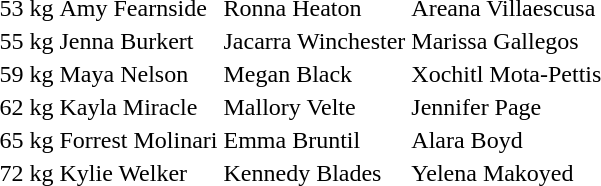<table>
<tr>
<td rowspan=1>53 kg</td>
<td rowspan=1> Amy Fearnside</td>
<td rowspan=1> Ronna Heaton</td>
<td> Areana Villaescusa</td>
</tr>
<tr>
<td rowspan=1>55 kg</td>
<td rowspan=1> Jenna Burkert</td>
<td rowspan=1> Jacarra Winchester</td>
<td> Marissa Gallegos</td>
</tr>
<tr>
<td rowspan=1>59 kg</td>
<td rowspan=1> Maya Nelson</td>
<td rowspan=1> Megan Black</td>
<td> Xochitl Mota-Pettis</td>
</tr>
<tr>
<td rowspan=1>62 kg</td>
<td rowspan=1> Kayla Miracle</td>
<td rowspan=1> Mallory Velte</td>
<td> Jennifer Page</td>
</tr>
<tr>
<td rowspan=1>65 kg</td>
<td rowspan=1> Forrest Molinari</td>
<td rowspan=1> Emma Bruntil</td>
<td> Alara Boyd</td>
</tr>
<tr>
<td rowspan=1>72 kg</td>
<td rowspan=1> Kylie Welker</td>
<td rowspan=1> Kennedy Blades</td>
<td> Yelena Makoyed</td>
</tr>
</table>
